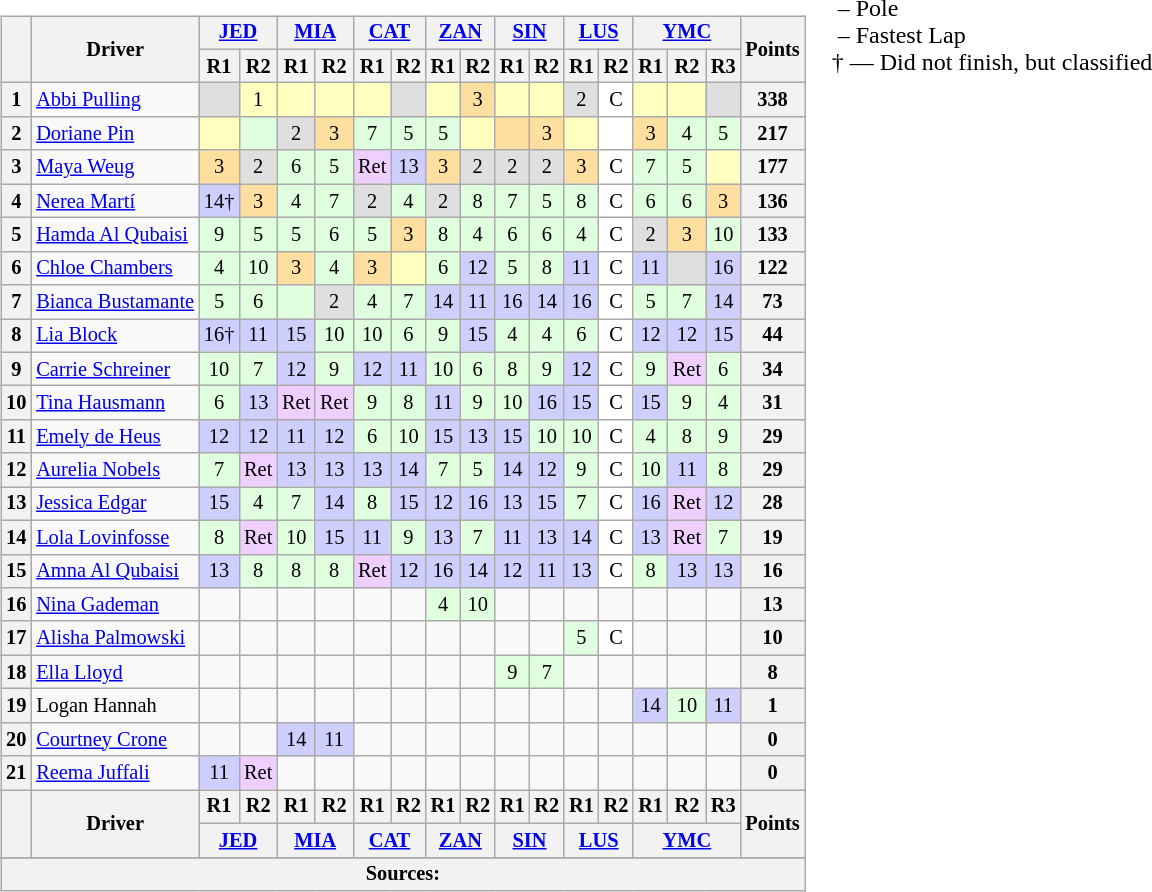<table>
<tr>
<td style="vertical-align:top; text-align:center"><br><table class="wikitable" style="font-size: 85%;">
<tr>
<th rowspan=2></th>
<th rowspan=2>Driver</th>
<th colspan=2><a href='#'>JED</a><br></th>
<th colspan=2><a href='#'>MIA</a><br></th>
<th colspan=2><a href='#'>CAT</a><br></th>
<th colspan=2><a href='#'>ZAN</a><br></th>
<th colspan=2><a href='#'>SIN</a><br></th>
<th colspan=2><a href='#'>LUS</a><br></th>
<th colspan=3><a href='#'>YMC</a><br></th>
<th rowspan=2>Points</th>
</tr>
<tr>
<th>R1</th>
<th>R2</th>
<th>R1</th>
<th>R2</th>
<th>R1</th>
<th>R2</th>
<th>R1</th>
<th>R2</th>
<th>R1</th>
<th>R2</th>
<th>R1</th>
<th>R2</th>
<th>R1</th>
<th>R2</th>
<th>R3</th>
</tr>
<tr>
<th>1</th>
<td style="text-align:left"> <a href='#'>Abbi Pulling</a></td>
<td style="background:#DFDFDF"></td>
<td style="background:#FFFFBF">1</td>
<td style="background:#FFFFBF"></td>
<td style="background:#FFFFBF"></td>
<td style="background:#FFFFBF"></td>
<td style="background:#DFDFDF"></td>
<td style="background:#FFFFBF"></td>
<td style="background:#FFDF9F">3</td>
<td style="background:#FFFFBF"></td>
<td style="background:#FFFFBF"></td>
<td style="background:#DFDFDF">2</td>
<td style="background:#FFFFFF">C</td>
<td style="background:#FFFFBF"></td>
<td style="background:#FFFFBF"></td>
<td style="background:#DFDFDF"></td>
<th>338</th>
</tr>
<tr>
<th>2</th>
<td style="text-align:left"> <a href='#'>Doriane Pin</a></td>
<td style="background:#FFFFBF"></td>
<td style="background:#DFFFDF"></td>
<td style="background:#DFDFDF">2</td>
<td style="background:#FFDF9F">3</td>
<td style="background:#DFFFDF">7</td>
<td style="background:#DFFFDF">5</td>
<td style="background:#DFFFDF">5</td>
<td style="background:#FFFFBF"></td>
<td style="background:#FFDF9F"></td>
<td style="background:#FFDF9F">3</td>
<td style="background:#FFFFBF"></td>
<td style="background:#FFFFFF"></td>
<td style="background:#FFDF9F">3</td>
<td style="background:#DFFFDF">4</td>
<td style="background:#DFFFDF">5</td>
<th>217</th>
</tr>
<tr>
<th>3</th>
<td style="text-align:left"> <a href='#'>Maya Weug</a></td>
<td style="background:#FFDF9F">3</td>
<td style="background:#DFDFDF">2</td>
<td style="background:#DFFFDF">6</td>
<td style="background:#DFFFDF">5</td>
<td style="background:#EFCFFF">Ret</td>
<td style="background:#CFCFFF">13</td>
<td style="background:#FFDF9F">3</td>
<td style="background:#DFDFDF">2</td>
<td style="background:#DFDFDF">2</td>
<td style="background:#DFDFDF">2</td>
<td style="background:#FFDF9F">3</td>
<td style="background:#FFFFFF">C</td>
<td style="background:#DFFFDF">7</td>
<td style="background:#DFFFDF">5</td>
<td style="background:#FFFFBF"></td>
<th>177</th>
</tr>
<tr>
<th>4</th>
<td style="text-align:left"> <a href='#'>Nerea Martí</a></td>
<td style="background:#CFCFFF">14†</td>
<td style="background:#FFDF9F">3</td>
<td style="background:#DFFFDF">4</td>
<td style="background:#DFFFDF">7</td>
<td style="background:#DFDFDF">2</td>
<td style="background:#DFFFDF">4</td>
<td style="background:#DFDFDF">2</td>
<td style="background:#DFFFDF">8</td>
<td style="background:#DFFFDF">7</td>
<td style="background:#DFFFDF">5</td>
<td style="background:#DFFFDF">8</td>
<td style="background:#FFFFFF">C</td>
<td style="background:#DFFFDF">6</td>
<td style="background:#DFFFDF">6</td>
<td style="background:#FFDF9F">3</td>
<th>136</th>
</tr>
<tr>
<th>5</th>
<td style="text-align:left"> <a href='#'>Hamda Al Qubaisi</a></td>
<td style="background:#DFFFDF">9</td>
<td style="background:#DFFFDF">5</td>
<td style="background:#DFFFDF">5</td>
<td style="background:#DFFFDF">6</td>
<td style="background:#DFFFDF">5</td>
<td style="background:#FFDF9F">3</td>
<td style="background:#DFFFDF">8</td>
<td style="background:#DFFFDF">4</td>
<td style="background:#DFFFDF">6</td>
<td style="background:#DFFFDF">6</td>
<td style="background:#DFFFDF">4</td>
<td style="background:#FFFFFF">C</td>
<td style="background:#DFDFDF">2</td>
<td style="background:#FFDF9F">3</td>
<td style="background:#DFFFDF">10</td>
<th>133</th>
</tr>
<tr>
<th>6</th>
<td style="text-align:left"> <a href='#'>Chloe Chambers</a></td>
<td style="background:#DFFFDF">4</td>
<td style="background:#DFFFDF">10</td>
<td style="background:#FFDF9F">3</td>
<td style="background:#DFFFDF">4</td>
<td style="background:#FFDF9F">3</td>
<td style="background:#FFFFBF"></td>
<td style="background:#DFFFDF">6</td>
<td style="background:#CFCFFF">12</td>
<td style="background:#DFFFDF">5</td>
<td style="background:#DFFFDF">8</td>
<td style="background:#CFCFFF">11</td>
<td style="background:#FFFFFF">C</td>
<td style="background:#CFCFFF">11</td>
<td style="background:#DFDFDF"></td>
<td style="background:#CFCFFF">16</td>
<th>122</th>
</tr>
<tr>
<th>7</th>
<td style="text-align:left" nowrap> <a href='#'>Bianca Bustamante</a></td>
<td style="background:#DFFFDF">5</td>
<td style="background:#DFFFDF">6</td>
<td style="background:#DFFFDF"></td>
<td style="background:#DFDFDF">2</td>
<td style="background:#DFFFDF">4</td>
<td style="background:#DFFFDF">7</td>
<td style="background:#CFCFFF">14</td>
<td style="background:#CFCFFF">11</td>
<td style="background:#CFCFFF">16</td>
<td style="background:#CFCFFF">14</td>
<td style="background:#CFCFFF">16</td>
<td style="background:#FFFFFF">C</td>
<td style="background:#DFFFDF">5</td>
<td style="background:#DFFFDF">7</td>
<td style="background:#CFCFFF">14</td>
<th>73</th>
</tr>
<tr>
<th>8</th>
<td style="text-align:left"> <a href='#'>Lia Block</a></td>
<td style="background:#CFCFFF">16†</td>
<td style="background:#CFCFFF">11</td>
<td style="background:#CFCFFF">15</td>
<td style="background:#DFFFDF">10</td>
<td style="background:#DFFFDF">10</td>
<td style="background:#DFFFDF">6</td>
<td style="background:#DFFFDF">9</td>
<td style="background:#CFCFFF">15</td>
<td style="background:#DFFFDF">4</td>
<td style="background:#DFFFDF">4</td>
<td style="background:#DFFFDF">6</td>
<td style="background:#FFFFFF">C</td>
<td style="background:#CFCFFF">12</td>
<td style="background:#CFCFFF">12</td>
<td style="background:#CFCFFF">15</td>
<th>44</th>
</tr>
<tr>
<th>9</th>
<td style="text-align:left"> <a href='#'>Carrie Schreiner</a></td>
<td style="background:#DFFFDF">10</td>
<td style="background:#DFFFDF">7</td>
<td style="background:#CFCFFF">12</td>
<td style="background:#DFFFDF">9</td>
<td style="background:#CFCFFF">12</td>
<td style="background:#CFCFFF">11</td>
<td style="background:#DFFFDF">10</td>
<td style="background:#DFFFDF">6</td>
<td style="background:#DFFFDF">8</td>
<td style="background:#DFFFDF">9</td>
<td style="background:#CFCFFF">12</td>
<td style="background:#FFFFFF">C</td>
<td style="background:#DFFFDF">9</td>
<td style="background:#EFCFFF">Ret</td>
<td style="background:#DFFFDF">6</td>
<th>34</th>
</tr>
<tr>
<th>10</th>
<td style="text-align:left"> <a href='#'>Tina Hausmann</a></td>
<td style="background:#DFFFDF">6</td>
<td style="background:#CFCFFF">13</td>
<td style="background:#EFCFFF">Ret</td>
<td style="background:#EFCFFF">Ret</td>
<td style="background:#DFFFDF">9</td>
<td style="background:#DFFFDF">8</td>
<td style="background:#CFCFFF">11</td>
<td style="background:#DFFFDF">9</td>
<td style="background:#DFFFDF">10</td>
<td style="background:#CFCFFF">16</td>
<td style="background:#CFCFFF">15</td>
<td style="background:#FFFFFF">C</td>
<td style="background:#CFCFFF">15</td>
<td style="background:#DFFFDF">9</td>
<td style="background:#DFFFDF">4</td>
<th>31</th>
</tr>
<tr>
<th>11</th>
<td style="text-align:left"> <a href='#'>Emely de Heus</a></td>
<td style="background:#CFCFFF">12</td>
<td style="background:#CFCFFF">12</td>
<td style="background:#CFCFFF">11</td>
<td style="background:#CFCFFE">12</td>
<td style="background:#DFFFDF">6</td>
<td style="background:#DFFFDF">10</td>
<td style="background:#CFCFFF">15</td>
<td style="background:#CFCFFF">13</td>
<td style="background:#CFCFFF">15</td>
<td style="background:#DFFFDF">10</td>
<td style="background:#DFFFDF">10</td>
<td style="background:#FFFFFF">C</td>
<td style="background:#DFFFDF">4</td>
<td style="background:#DFFFDF">8</td>
<td style="background:#DFFFDF">9</td>
<th>29</th>
</tr>
<tr>
<th>12</th>
<td style="text-align:left"> <a href='#'>Aurelia Nobels</a></td>
<td style="background:#DFFFDF">7</td>
<td style="background:#EFCFFF">Ret</td>
<td style="background:#CFCFFF">13</td>
<td style="background:#CFCFFF">13</td>
<td style="background:#CFCFFF">13</td>
<td style="background:#CFCFFF">14</td>
<td style="background:#DFFFDF">7</td>
<td style="background:#DFFFDF">5</td>
<td style="background:#CFCFFF">14</td>
<td style="background:#CFCFFF">12</td>
<td style="background:#DFFFDF">9</td>
<td style="background:#FFFFFF">C</td>
<td style="background:#DFFFDF">10</td>
<td style="background:#CFCFFF">11</td>
<td style="background:#DFFFDF">8</td>
<th>29</th>
</tr>
<tr>
<th>13</th>
<td style="text-align:left"> <a href='#'>Jessica Edgar</a></td>
<td style="background:#CFCFFF">15</td>
<td style="background:#DFFFDF">4</td>
<td style="background:#DFFFDF">7</td>
<td style="background:#CFCFFF">14</td>
<td style="background:#DFFFDF">8</td>
<td style="background:#CFCFFF">15</td>
<td style="background:#CFCFFF">12</td>
<td style="background:#CFCFFF">16</td>
<td style="background:#CFCFFF">13</td>
<td style="background:#CFCFFF">15</td>
<td style="background:#DFFFDF">7</td>
<td style="background:#FFFFFF">C</td>
<td style="background:#CFCFFF">16</td>
<td style="background:#EFCFFF">Ret</td>
<td style="background:#CFCFFF">12</td>
<th>28</th>
</tr>
<tr>
<th>14</th>
<td style="text-align:left"> <a href='#'>Lola Lovinfosse</a></td>
<td style="background:#DFFFDF">8</td>
<td style="background:#EFCFFF">Ret</td>
<td style="background:#DFFFDF">10</td>
<td style="background:#CFCFFF">15</td>
<td style="background:#CFCFFF">11</td>
<td style="background:#DFFFDF">9</td>
<td style="background:#CFCFFF">13</td>
<td style="background:#DFFFDF">7</td>
<td style="background:#CFCFFF">11</td>
<td style="background:#CFCFFF">13</td>
<td style="background:#CFCFFF">14</td>
<td style="background:#FFFFFF">C</td>
<td style="background:#CFCFFF">13</td>
<td style="background:#EFCFFF">Ret</td>
<td style="background:#DFFFDF">7</td>
<th>19</th>
</tr>
<tr>
<th>15</th>
<td style="text-align:left"> <a href='#'>Amna Al Qubaisi</a></td>
<td style="background:#CFCFFF">13</td>
<td style="background:#DFFFDF">8</td>
<td style="background:#DFFFDF">8</td>
<td style="background:#DFFFDF">8</td>
<td style="background:#EFCFFF">Ret</td>
<td style="background:#CFCFFF">12</td>
<td style="background:#CFCFFF">16</td>
<td style="background:#CFCFFF">14</td>
<td style="background:#CFCFFF">12</td>
<td style="background:#CFCFFF">11</td>
<td style="background:#CFCFFF">13</td>
<td style="background:#FFFFFF">C</td>
<td style="background:#DFFFDF">8</td>
<td style="background:#CFCFFF">13</td>
<td style="background:#CFCFFF">13</td>
<th>16</th>
</tr>
<tr>
<th>16</th>
<td style="text-align:left"> <a href='#'>Nina Gademan</a></td>
<td></td>
<td></td>
<td></td>
<td></td>
<td></td>
<td></td>
<td style="background:#DFFFDF">4</td>
<td style="background:#DFFFDF">10</td>
<td></td>
<td></td>
<td></td>
<td></td>
<td></td>
<td></td>
<td></td>
<th>13</th>
</tr>
<tr>
<th>17</th>
<td style="text-align:left"> <a href='#'>Alisha Palmowski</a></td>
<td></td>
<td></td>
<td></td>
<td></td>
<td></td>
<td></td>
<td></td>
<td></td>
<td></td>
<td></td>
<td style="background:#DFFFDF">5</td>
<td style="background:#FFFFFF">C</td>
<td></td>
<td></td>
<td></td>
<th>10</th>
</tr>
<tr>
<th>18</th>
<td style="text-align:left"> <a href='#'>Ella Lloyd</a></td>
<td></td>
<td></td>
<td></td>
<td></td>
<td></td>
<td></td>
<td></td>
<td></td>
<td style="background:#DFFFDF">9</td>
<td style="background:#DFFFDF">7</td>
<td></td>
<td></td>
<td></td>
<td></td>
<td></td>
<th>8</th>
</tr>
<tr>
<th>19</th>
<td style="text-align:left"> Logan Hannah</td>
<td></td>
<td></td>
<td></td>
<td></td>
<td></td>
<td></td>
<td></td>
<td></td>
<td></td>
<td></td>
<td></td>
<td></td>
<td style="background:#CFCFFF">14</td>
<td style="background:#DFFFDF">10</td>
<td style="background:#CFCFFF">11</td>
<th>1</th>
</tr>
<tr>
<th>20</th>
<td style="text-align:left"> <a href='#'>Courtney Crone</a></td>
<td></td>
<td></td>
<td style="background:#CFCFFF">14</td>
<td style="background:#CFCFFF">11</td>
<td></td>
<td></td>
<td></td>
<td></td>
<td></td>
<td></td>
<td></td>
<td></td>
<td></td>
<td></td>
<td></td>
<th>0</th>
</tr>
<tr>
<th>21</th>
<td style="text-align:left"> <a href='#'>Reema Juffali</a></td>
<td style="background:#CFCFFF">11</td>
<td style="background:#EFCFFF">Ret</td>
<td></td>
<td></td>
<td></td>
<td></td>
<td></td>
<td></td>
<td></td>
<td></td>
<td></td>
<td></td>
<td></td>
<td></td>
<td></td>
<th>0</th>
</tr>
<tr>
<th rowspan=2></th>
<th rowspan=2>Driver</th>
<th>R1</th>
<th>R2</th>
<th>R1</th>
<th>R2</th>
<th>R1</th>
<th>R2</th>
<th>R1</th>
<th>R2</th>
<th>R1</th>
<th>R2</th>
<th>R1</th>
<th>R2</th>
<th>R1</th>
<th>R2</th>
<th>R3</th>
<th rowspan="2">Points</th>
</tr>
<tr>
<th colspan=2><a href='#'>JED</a><br></th>
<th colspan=2><a href='#'>MIA</a><br></th>
<th colspan=2><a href='#'>CAT</a><br></th>
<th colspan=2><a href='#'>ZAN</a><br></th>
<th colspan=2><a href='#'>SIN</a><br></th>
<th colspan=2><a href='#'>LUS</a><br></th>
<th colspan=3><a href='#'>YMC</a><br></th>
</tr>
<tr>
</tr>
<tr>
<th colspan=18>Sources:</th>
</tr>
</table>
</td>
<td style="vertical-align:top"><br><span> – Pole<br> – Fastest Lap<br>† — Did not finish, but classified</span></td>
</tr>
</table>
